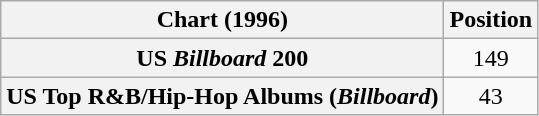<table class="wikitable sortable plainrowheaders" style="text-align:center">
<tr>
<th scope="col">Chart (1996)</th>
<th scope="col">Position</th>
</tr>
<tr>
<th scope="row">US <em>Billboard</em> 200</th>
<td>149</td>
</tr>
<tr>
<th scope="row">US Top R&B/Hip-Hop Albums (<em>Billboard</em>)</th>
<td>43</td>
</tr>
</table>
